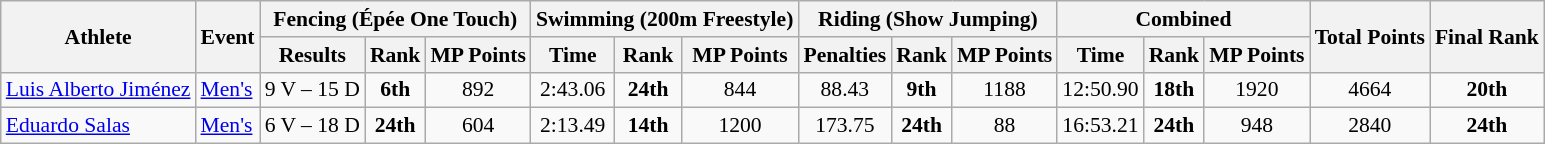<table class=wikitable style="font-size:90%">
<tr>
<th rowspan=2>Athlete</th>
<th rowspan=2>Event</th>
<th colspan=3>Fencing (Épée One Touch)</th>
<th colspan=3>Swimming (200m Freestyle)</th>
<th colspan=3>Riding (Show Jumping)</th>
<th colspan=3>Combined</th>
<th rowspan=2>Total Points</th>
<th rowspan=2>Final Rank</th>
</tr>
<tr>
<th>Results</th>
<th>Rank</th>
<th>MP Points</th>
<th>Time</th>
<th>Rank</th>
<th>MP Points</th>
<th>Penalties</th>
<th>Rank</th>
<th>MP Points</th>
<th>Time</th>
<th>Rank</th>
<th>MP Points</th>
</tr>
<tr>
<td><a href='#'>Luis Alberto Jiménez</a></td>
<td><a href='#'>Men's</a></td>
<td align=center>9 V – 15 D</td>
<td align=center><strong>6th</strong></td>
<td align=center>892</td>
<td align=center>2:43.06</td>
<td align=center><strong>24th</strong></td>
<td align=center>844</td>
<td align=center>88.43</td>
<td align=center><strong>9th</strong></td>
<td align=center>1188</td>
<td align=center>12:50.90</td>
<td align=center><strong>18th</strong></td>
<td align=center>1920</td>
<td align=center>4664</td>
<td align=center><strong>20th</strong></td>
</tr>
<tr>
<td><a href='#'>Eduardo Salas</a></td>
<td><a href='#'>Men's</a></td>
<td align=center>6 V – 18 D</td>
<td align=center><strong>24th</strong></td>
<td align=center>604</td>
<td align=center>2:13.49</td>
<td align=center><strong>14th</strong></td>
<td align=center>1200</td>
<td align=center>173.75</td>
<td align=center><strong>24th</strong></td>
<td align=center>88</td>
<td align=center>16:53.21</td>
<td align=center><strong>24th</strong></td>
<td align=center>948</td>
<td align=center>2840</td>
<td align=center><strong>24th</strong></td>
</tr>
</table>
